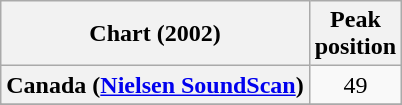<table class="wikitable sortable plainrowheaders">
<tr>
<th>Chart (2002)</th>
<th>Peak<br>position</th>
</tr>
<tr>
<th scope=row>Canada (<a href='#'>Nielsen SoundScan</a>)</th>
<td style="text-align:center;">49</td>
</tr>
<tr>
</tr>
<tr>
</tr>
<tr>
</tr>
<tr>
</tr>
<tr>
</tr>
</table>
